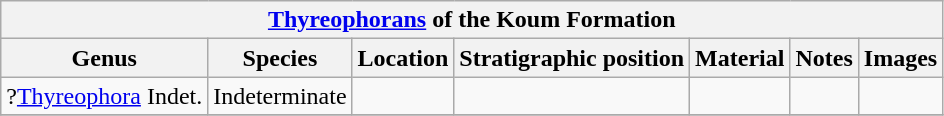<table class="wikitable" align="center">
<tr>
<th colspan="7" align="center"><a href='#'>Thyreophorans</a> of the Koum Formation</th>
</tr>
<tr>
<th>Genus</th>
<th>Species</th>
<th>Location</th>
<th>Stratigraphic position</th>
<th>Material</th>
<th>Notes</th>
<th>Images</th>
</tr>
<tr>
<td>?<a href='#'>Thyreophora</a> Indet.</td>
<td>Indeterminate</td>
<td></td>
<td></td>
<td></td>
<td></td>
<td></td>
</tr>
<tr>
</tr>
</table>
